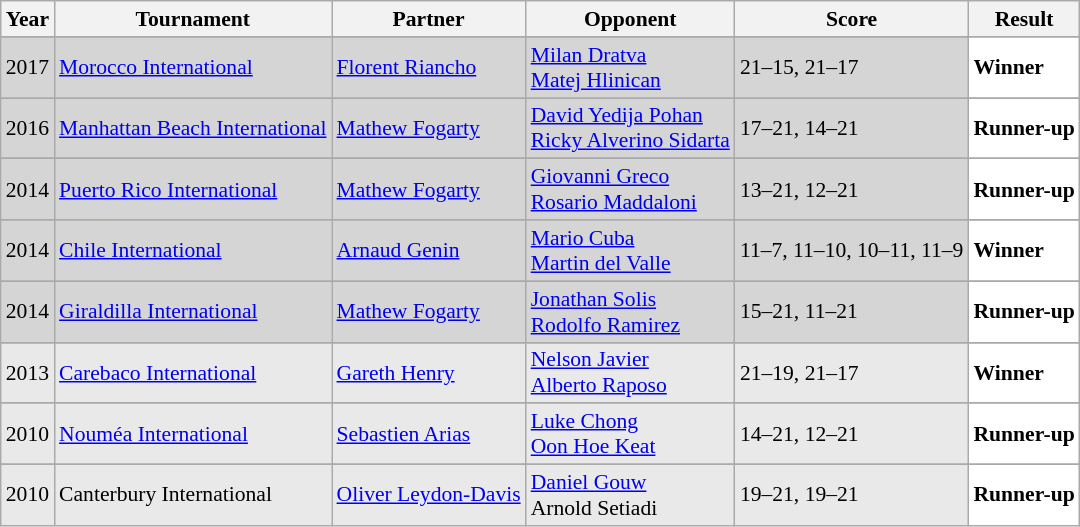<table class="sortable wikitable" style="font-size: 90%;">
<tr>
<th>Year</th>
<th>Tournament</th>
<th>Partner</th>
<th>Opponent</th>
<th>Score</th>
<th>Result</th>
</tr>
<tr>
</tr>
<tr style="background:#D5D5D5">
<td align="center">2017</td>
<td align="left"><a href='#'>Morocco International</a></td>
<td align="left"> <a href='#'>Florent Riancho</a></td>
<td align="left"> <a href='#'>Milan Dratva</a><br> <a href='#'>Matej Hlinican</a></td>
<td align="left">21–15, 21–17</td>
<td style="text-align:left; background:white"> <strong>Winner</strong></td>
</tr>
<tr>
</tr>
<tr style="background:#D5D5D5">
<td align="center">2016</td>
<td align="left"><a href='#'>Manhattan Beach International</a></td>
<td align="left"> <a href='#'>Mathew Fogarty</a></td>
<td align="left"> <a href='#'>David Yedija Pohan</a><br> <a href='#'>Ricky Alverino Sidarta</a></td>
<td align="left">17–21, 14–21</td>
<td style="text-align:left; background:white"> <strong>Runner-up</strong></td>
</tr>
<tr>
</tr>
<tr style="background:#D5D5D5">
<td align="center">2014</td>
<td align="left"><a href='#'>Puerto Rico International</a></td>
<td align="left"> <a href='#'>Mathew Fogarty</a></td>
<td align="left"> <a href='#'>Giovanni Greco</a><br> <a href='#'>Rosario Maddaloni</a></td>
<td align="left">13–21, 12–21</td>
<td style="text-align:left; background:white"> <strong>Runner-up</strong></td>
</tr>
<tr>
</tr>
<tr style="background:#D5D5D5">
<td align="center">2014</td>
<td align="left"><a href='#'>Chile International</a></td>
<td align="left"> <a href='#'>Arnaud Genin</a></td>
<td align="left"> <a href='#'>Mario Cuba</a><br> <a href='#'>Martin del Valle</a></td>
<td align="left">11–7, 11–10, 10–11, 11–9</td>
<td style="text-align:left; background:white"> <strong>Winner</strong></td>
</tr>
<tr>
</tr>
<tr style="background:#D5D5D5">
<td align="center">2014</td>
<td align="left"><a href='#'>Giraldilla International</a></td>
<td align="left"> <a href='#'>Mathew Fogarty</a></td>
<td align="left"> <a href='#'>Jonathan Solis</a><br> <a href='#'>Rodolfo Ramirez</a></td>
<td align="left">15–21, 11–21</td>
<td style="text-align:left; background:white"> <strong>Runner-up</strong></td>
</tr>
<tr>
</tr>
<tr style="background:#E9E9E9">
<td align="center">2013</td>
<td align="left"><a href='#'>Carebaco International</a></td>
<td align="left"> <a href='#'>Gareth Henry</a></td>
<td align="left"> <a href='#'>Nelson Javier</a><br> <a href='#'>Alberto Raposo</a></td>
<td align="left">21–19, 21–17</td>
<td style="text-align:left; background:white"> <strong>Winner</strong></td>
</tr>
<tr>
</tr>
<tr style="background:#E9E9E9">
<td align="center">2010</td>
<td align="left"><a href='#'>Nouméa International</a></td>
<td align="left"> <a href='#'>Sebastien Arias</a></td>
<td align="left"> <a href='#'>Luke Chong</a><br> <a href='#'>Oon Hoe Keat</a></td>
<td align="left">14–21, 12–21</td>
<td style="text-align:left; background:white"> <strong>Runner-up</strong></td>
</tr>
<tr>
</tr>
<tr style="background:#E9E9E9">
<td align="center">2010</td>
<td align="left">Canterbury International</td>
<td align="left"> <a href='#'>Oliver Leydon-Davis</a></td>
<td align="left"> <a href='#'>Daniel Gouw</a><br> Arnold Setiadi</td>
<td align="left">19–21, 19–21</td>
<td style="text-align:left; background:white"> <strong>Runner-up</strong></td>
</tr>
</table>
